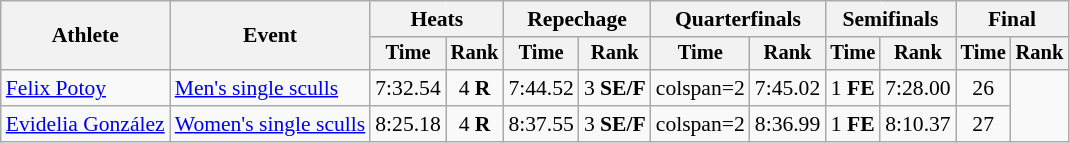<table class="wikitable" style="font-size:90%">
<tr>
<th rowspan="2">Athlete</th>
<th rowspan="2">Event</th>
<th colspan="2">Heats</th>
<th colspan="2">Repechage</th>
<th colspan="2">Quarterfinals</th>
<th colspan="2">Semifinals</th>
<th colspan="2">Final</th>
</tr>
<tr style="font-size:95%">
<th>Time</th>
<th>Rank</th>
<th>Time</th>
<th>Rank</th>
<th>Time</th>
<th>Rank</th>
<th>Time</th>
<th>Rank</th>
<th>Time</th>
<th>Rank</th>
</tr>
<tr align=center>
<td align=left><a href='#'>Felix Potoy</a></td>
<td align=left><a href='#'>Men's single sculls</a></td>
<td>7:32.54</td>
<td>4 <strong>R</strong></td>
<td>7:44.52</td>
<td>3 <strong>SE/F</strong></td>
<td>colspan=2 </td>
<td>7:45.02</td>
<td>1 <strong>FE</strong></td>
<td>7:28.00</td>
<td>26</td>
</tr>
<tr align=center>
<td align=left><a href='#'>Evidelia González</a></td>
<td align=left><a href='#'>Women's single sculls</a></td>
<td>8:25.18</td>
<td>4 <strong>R</strong></td>
<td>8:37.55</td>
<td>3 <strong>SE/F</strong></td>
<td>colspan=2 </td>
<td>8:36.99</td>
<td>1 <strong>FE</strong></td>
<td>8:10.37</td>
<td>27</td>
</tr>
</table>
